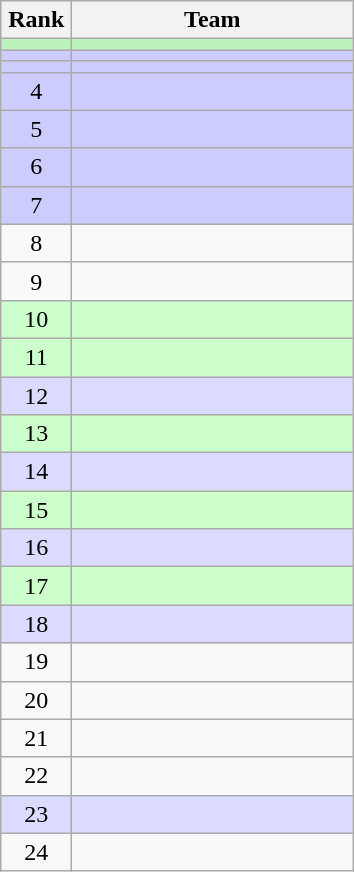<table class="wikitable">
<tr>
<th style="width: 40px;">Rank</th>
<th style="width: 180px;">Team</th>
</tr>
<tr style="background: #BBF3BB;">
<td style="text-align: center;"></td>
<td></td>
</tr>
<tr style="background: #CCCCFF;">
<td style="text-align: center;"></td>
<td></td>
</tr>
<tr style="background: #CCCCFF;">
<td style="text-align: center;"></td>
<td></td>
</tr>
<tr style="background: #CCCCFF;">
<td style="text-align: center;">4</td>
<td></td>
</tr>
<tr style="background: #CCCCFF;">
<td style="text-align: center;">5</td>
<td></td>
</tr>
<tr style="background: #CCCCFF;">
<td style="text-align: center;">6</td>
<td></td>
</tr>
<tr style="background: #CCCCFF;">
<td style="text-align: center;">7</td>
<td></td>
</tr>
<tr>
<td style="text-align: center;">8</td>
<td></td>
</tr>
<tr>
<td style="text-align: center;">9</td>
<td></td>
</tr>
<tr style="background: #CCFFCC;">
<td style="text-align: center;">10</td>
<td></td>
</tr>
<tr style="background: #CCFFCC;">
<td style="text-align: center;">11</td>
<td></td>
</tr>
<tr style="background: #DBDBFF;">
<td style="text-align: center;">12</td>
<td></td>
</tr>
<tr style="background: #CCFFCC;">
<td style="text-align: center;">13</td>
<td></td>
</tr>
<tr style="background: #DBDBFF;">
<td style="text-align: center;">14</td>
<td></td>
</tr>
<tr style="background: #CCFFCC;">
<td style="text-align: center;">15</td>
<td></td>
</tr>
<tr style="background: #DBDBFF;">
<td style="text-align: center;">16</td>
<td></td>
</tr>
<tr style="background: #CCFFCC;">
<td style="text-align: center;">17</td>
<td></td>
</tr>
<tr style="background: #DBDBFF;">
<td style="text-align: center;">18</td>
<td></td>
</tr>
<tr>
<td style="text-align: center;">19</td>
<td></td>
</tr>
<tr>
<td style="text-align: center;">20</td>
<td></td>
</tr>
<tr>
<td style="text-align: center;">21</td>
<td></td>
</tr>
<tr>
<td style="text-align: center;">22</td>
<td></td>
</tr>
<tr style="background: #DBDBFF;">
<td style="text-align: center;">23</td>
<td></td>
</tr>
<tr>
<td style="text-align: center;">24</td>
<td></td>
</tr>
</table>
